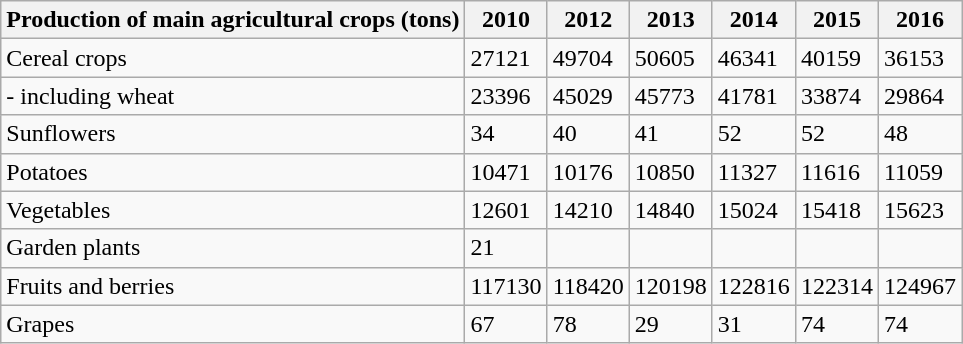<table class="wikitable">
<tr>
<th>Production of main agricultural crops (tons)</th>
<th>2010</th>
<th>2012</th>
<th>2013</th>
<th>2014</th>
<th>2015</th>
<th>2016</th>
</tr>
<tr>
<td>Cereal crops</td>
<td>27121</td>
<td>49704</td>
<td>50605</td>
<td>46341</td>
<td>40159</td>
<td>36153</td>
</tr>
<tr>
<td>- including wheat</td>
<td>23396</td>
<td>45029</td>
<td>45773</td>
<td>41781</td>
<td>33874</td>
<td>29864</td>
</tr>
<tr>
<td>Sunflowers</td>
<td>34</td>
<td>40</td>
<td>41</td>
<td>52</td>
<td>52</td>
<td>48</td>
</tr>
<tr>
<td>Potatoes</td>
<td>10471</td>
<td>10176</td>
<td>10850</td>
<td>11327</td>
<td>11616</td>
<td>11059</td>
</tr>
<tr>
<td>Vegetables</td>
<td>12601</td>
<td>14210</td>
<td>14840</td>
<td>15024</td>
<td>15418</td>
<td>15623</td>
</tr>
<tr>
<td>Garden plants</td>
<td>21</td>
<td></td>
<td></td>
<td></td>
<td></td>
<td></td>
</tr>
<tr>
<td>Fruits and berries</td>
<td>117130</td>
<td>118420</td>
<td>120198</td>
<td>122816</td>
<td>122314</td>
<td>124967</td>
</tr>
<tr>
<td>Grapes</td>
<td>67</td>
<td>78</td>
<td>29</td>
<td>31</td>
<td>74</td>
<td>74</td>
</tr>
</table>
